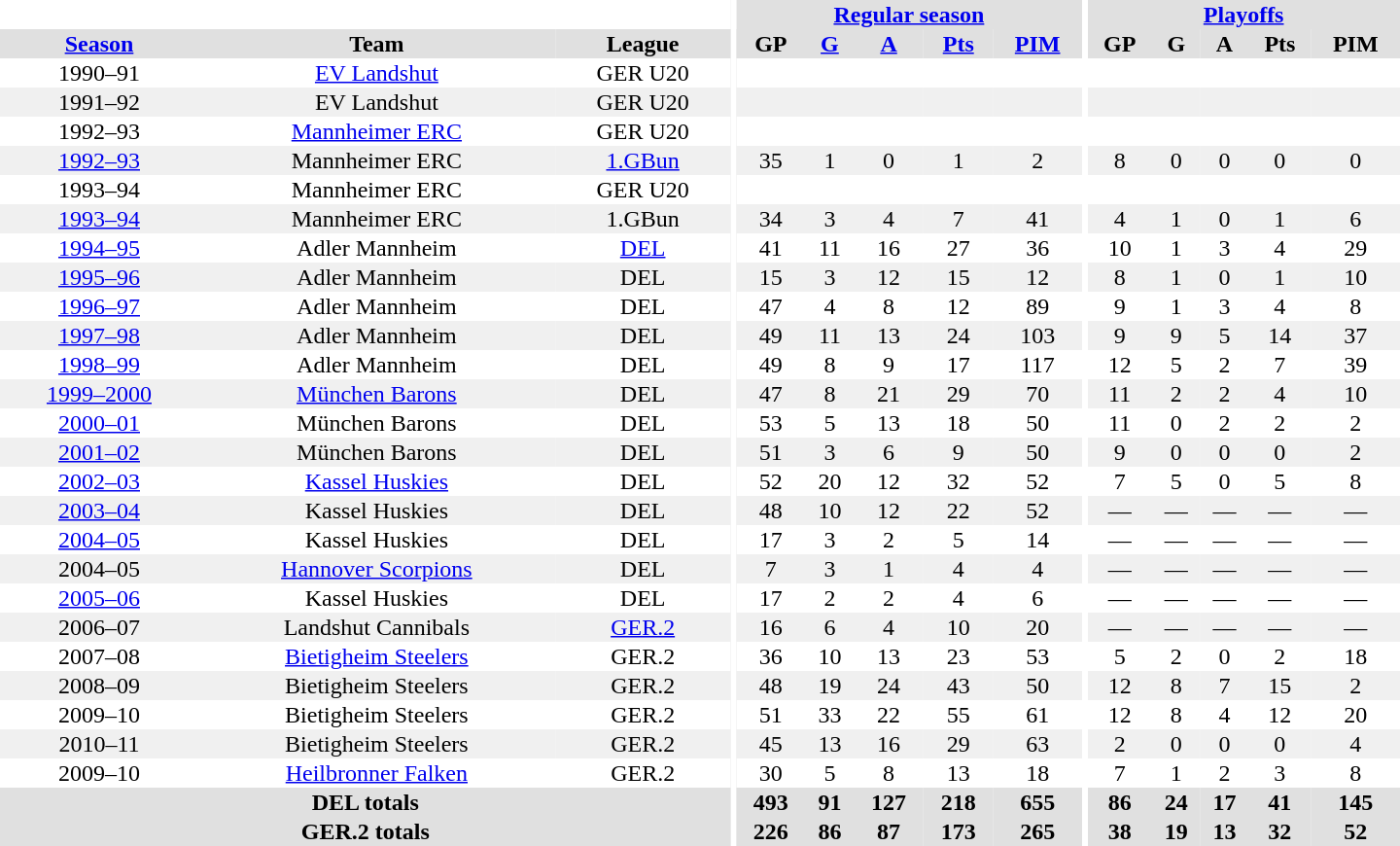<table border="0" cellpadding="1" cellspacing="0" style="text-align:center; width:60em">
<tr bgcolor="#e0e0e0">
<th colspan="3" bgcolor="#ffffff"></th>
<th rowspan="99" bgcolor="#ffffff"></th>
<th colspan="5"><a href='#'>Regular season</a></th>
<th rowspan="99" bgcolor="#ffffff"></th>
<th colspan="5"><a href='#'>Playoffs</a></th>
</tr>
<tr bgcolor="#e0e0e0">
<th><a href='#'>Season</a></th>
<th>Team</th>
<th>League</th>
<th>GP</th>
<th><a href='#'>G</a></th>
<th><a href='#'>A</a></th>
<th><a href='#'>Pts</a></th>
<th><a href='#'>PIM</a></th>
<th>GP</th>
<th>G</th>
<th>A</th>
<th>Pts</th>
<th>PIM</th>
</tr>
<tr>
<td>1990–91</td>
<td><a href='#'>EV Landshut</a></td>
<td>GER U20</td>
<td></td>
<td></td>
<td></td>
<td></td>
<td></td>
<td></td>
<td></td>
<td></td>
<td></td>
<td></td>
</tr>
<tr bgcolor="#f0f0f0">
<td>1991–92</td>
<td>EV Landshut</td>
<td>GER U20</td>
<td></td>
<td></td>
<td></td>
<td></td>
<td></td>
<td></td>
<td></td>
<td></td>
<td></td>
<td></td>
</tr>
<tr>
<td>1992–93</td>
<td><a href='#'>Mannheimer ERC</a></td>
<td>GER U20</td>
<td></td>
<td></td>
<td></td>
<td></td>
<td></td>
<td></td>
<td></td>
<td></td>
<td></td>
<td></td>
</tr>
<tr bgcolor="#f0f0f0">
<td><a href='#'>1992–93</a></td>
<td>Mannheimer ERC</td>
<td><a href='#'>1.GBun</a></td>
<td>35</td>
<td>1</td>
<td>0</td>
<td>1</td>
<td>2</td>
<td>8</td>
<td>0</td>
<td>0</td>
<td>0</td>
<td>0</td>
</tr>
<tr>
<td>1993–94</td>
<td>Mannheimer ERC</td>
<td>GER U20</td>
<td></td>
<td></td>
<td></td>
<td></td>
<td></td>
<td></td>
<td></td>
<td></td>
<td></td>
<td></td>
</tr>
<tr bgcolor="#f0f0f0">
<td><a href='#'>1993–94</a></td>
<td>Mannheimer ERC</td>
<td>1.GBun</td>
<td>34</td>
<td>3</td>
<td>4</td>
<td>7</td>
<td>41</td>
<td>4</td>
<td>1</td>
<td>0</td>
<td>1</td>
<td>6</td>
</tr>
<tr>
<td><a href='#'>1994–95</a></td>
<td>Adler Mannheim</td>
<td><a href='#'>DEL</a></td>
<td>41</td>
<td>11</td>
<td>16</td>
<td>27</td>
<td>36</td>
<td>10</td>
<td>1</td>
<td>3</td>
<td>4</td>
<td>29</td>
</tr>
<tr bgcolor="#f0f0f0">
<td><a href='#'>1995–96</a></td>
<td>Adler Mannheim</td>
<td>DEL</td>
<td>15</td>
<td>3</td>
<td>12</td>
<td>15</td>
<td>12</td>
<td>8</td>
<td>1</td>
<td>0</td>
<td>1</td>
<td>10</td>
</tr>
<tr>
<td><a href='#'>1996–97</a></td>
<td>Adler Mannheim</td>
<td>DEL</td>
<td>47</td>
<td>4</td>
<td>8</td>
<td>12</td>
<td>89</td>
<td>9</td>
<td>1</td>
<td>3</td>
<td>4</td>
<td>8</td>
</tr>
<tr bgcolor="#f0f0f0">
<td><a href='#'>1997–98</a></td>
<td>Adler Mannheim</td>
<td>DEL</td>
<td>49</td>
<td>11</td>
<td>13</td>
<td>24</td>
<td>103</td>
<td>9</td>
<td>9</td>
<td>5</td>
<td>14</td>
<td>37</td>
</tr>
<tr>
<td><a href='#'>1998–99</a></td>
<td>Adler Mannheim</td>
<td>DEL</td>
<td>49</td>
<td>8</td>
<td>9</td>
<td>17</td>
<td>117</td>
<td>12</td>
<td>5</td>
<td>2</td>
<td>7</td>
<td>39</td>
</tr>
<tr bgcolor="#f0f0f0">
<td><a href='#'>1999–2000</a></td>
<td><a href='#'>München Barons</a></td>
<td>DEL</td>
<td>47</td>
<td>8</td>
<td>21</td>
<td>29</td>
<td>70</td>
<td>11</td>
<td>2</td>
<td>2</td>
<td>4</td>
<td>10</td>
</tr>
<tr>
<td><a href='#'>2000–01</a></td>
<td>München Barons</td>
<td>DEL</td>
<td>53</td>
<td>5</td>
<td>13</td>
<td>18</td>
<td>50</td>
<td>11</td>
<td>0</td>
<td>2</td>
<td>2</td>
<td>2</td>
</tr>
<tr bgcolor="#f0f0f0">
<td><a href='#'>2001–02</a></td>
<td>München Barons</td>
<td>DEL</td>
<td>51</td>
<td>3</td>
<td>6</td>
<td>9</td>
<td>50</td>
<td>9</td>
<td>0</td>
<td>0</td>
<td>0</td>
<td>2</td>
</tr>
<tr>
<td><a href='#'>2002–03</a></td>
<td><a href='#'>Kassel Huskies</a></td>
<td>DEL</td>
<td>52</td>
<td>20</td>
<td>12</td>
<td>32</td>
<td>52</td>
<td>7</td>
<td>5</td>
<td>0</td>
<td>5</td>
<td>8</td>
</tr>
<tr bgcolor="#f0f0f0">
<td><a href='#'>2003–04</a></td>
<td>Kassel Huskies</td>
<td>DEL</td>
<td>48</td>
<td>10</td>
<td>12</td>
<td>22</td>
<td>52</td>
<td>—</td>
<td>—</td>
<td>—</td>
<td>—</td>
<td>—</td>
</tr>
<tr>
<td><a href='#'>2004–05</a></td>
<td>Kassel Huskies</td>
<td>DEL</td>
<td>17</td>
<td>3</td>
<td>2</td>
<td>5</td>
<td>14</td>
<td>—</td>
<td>—</td>
<td>—</td>
<td>—</td>
<td>—</td>
</tr>
<tr bgcolor="#f0f0f0">
<td>2004–05</td>
<td><a href='#'>Hannover Scorpions</a></td>
<td>DEL</td>
<td>7</td>
<td>3</td>
<td>1</td>
<td>4</td>
<td>4</td>
<td>—</td>
<td>—</td>
<td>—</td>
<td>—</td>
<td>—</td>
</tr>
<tr>
<td><a href='#'>2005–06</a></td>
<td>Kassel Huskies</td>
<td>DEL</td>
<td>17</td>
<td>2</td>
<td>2</td>
<td>4</td>
<td>6</td>
<td>—</td>
<td>—</td>
<td>—</td>
<td>—</td>
<td>—</td>
</tr>
<tr bgcolor="#f0f0f0">
<td>2006–07</td>
<td>Landshut Cannibals</td>
<td><a href='#'>GER.2</a></td>
<td>16</td>
<td>6</td>
<td>4</td>
<td>10</td>
<td>20</td>
<td>—</td>
<td>—</td>
<td>—</td>
<td>—</td>
<td>—</td>
</tr>
<tr>
<td>2007–08</td>
<td><a href='#'>Bietigheim Steelers</a></td>
<td>GER.2</td>
<td>36</td>
<td>10</td>
<td>13</td>
<td>23</td>
<td>53</td>
<td>5</td>
<td>2</td>
<td>0</td>
<td>2</td>
<td>18</td>
</tr>
<tr bgcolor="#f0f0f0">
<td>2008–09</td>
<td>Bietigheim Steelers</td>
<td>GER.2</td>
<td>48</td>
<td>19</td>
<td>24</td>
<td>43</td>
<td>50</td>
<td>12</td>
<td>8</td>
<td>7</td>
<td>15</td>
<td>2</td>
</tr>
<tr>
<td>2009–10</td>
<td>Bietigheim Steelers</td>
<td>GER.2</td>
<td>51</td>
<td>33</td>
<td>22</td>
<td>55</td>
<td>61</td>
<td>12</td>
<td>8</td>
<td>4</td>
<td>12</td>
<td>20</td>
</tr>
<tr bgcolor="#f0f0f0">
<td>2010–11</td>
<td>Bietigheim Steelers</td>
<td>GER.2</td>
<td>45</td>
<td>13</td>
<td>16</td>
<td>29</td>
<td>63</td>
<td>2</td>
<td>0</td>
<td>0</td>
<td>0</td>
<td>4</td>
</tr>
<tr>
<td>2009–10</td>
<td><a href='#'>Heilbronner Falken</a></td>
<td>GER.2</td>
<td>30</td>
<td>5</td>
<td>8</td>
<td>13</td>
<td>18</td>
<td>7</td>
<td>1</td>
<td>2</td>
<td>3</td>
<td>8</td>
</tr>
<tr bgcolor="#e0e0e0">
<th colspan="3">DEL totals</th>
<th>493</th>
<th>91</th>
<th>127</th>
<th>218</th>
<th>655</th>
<th>86</th>
<th>24</th>
<th>17</th>
<th>41</th>
<th>145</th>
</tr>
<tr bgcolor="#e0e0e0">
<th colspan="3">GER.2 totals</th>
<th>226</th>
<th>86</th>
<th>87</th>
<th>173</th>
<th>265</th>
<th>38</th>
<th>19</th>
<th>13</th>
<th>32</th>
<th>52</th>
</tr>
</table>
